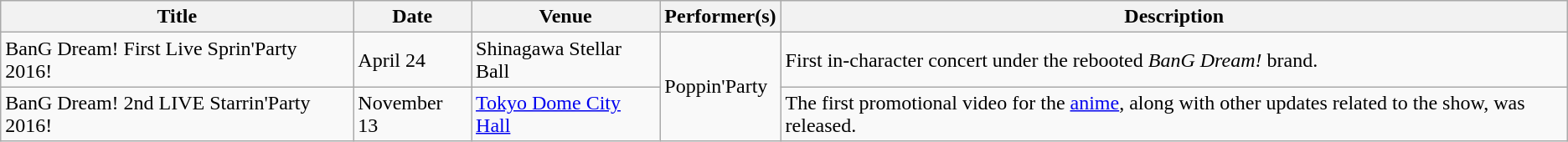<table class="wikitable" text-align: center>
<tr>
<th>Title</th>
<th>Date</th>
<th>Venue</th>
<th>Performer(s)</th>
<th>Description</th>
</tr>
<tr>
<td>BanG Dream! First Live Sprin'Party 2016!</td>
<td>April 24</td>
<td>Shinagawa Stellar Ball</td>
<td rowspan=2>Poppin'Party</td>
<td>First in-character concert under the rebooted <em>BanG Dream!</em> brand.</td>
</tr>
<tr>
<td>BanG Dream! 2nd LIVE Starrin'Party 2016!</td>
<td>November 13</td>
<td><a href='#'>Tokyo Dome City Hall</a></td>
<td>The first promotional video for the <a href='#'>anime</a>, along with other updates related to the show, was released.</td>
</tr>
</table>
